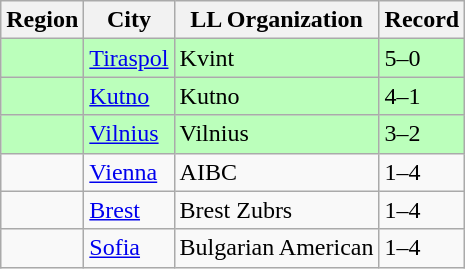<table class="wikitable">
<tr>
<th>Region</th>
<th>City</th>
<th>LL Organization</th>
<th>Record</th>
</tr>
<tr bgcolor=#bbffbb>
<td><strong></strong></td>
<td><a href='#'>Tiraspol</a></td>
<td>Kvint</td>
<td>5–0</td>
</tr>
<tr bgcolor=#bbffbb>
<td><strong></strong></td>
<td><a href='#'>Kutno</a></td>
<td>Kutno</td>
<td>4–1</td>
</tr>
<tr bgcolor=#bbffbb>
<td><strong></strong></td>
<td><a href='#'>Vilnius</a></td>
<td>Vilnius</td>
<td>3–2</td>
</tr>
<tr>
<td><strong></strong></td>
<td><a href='#'>Vienna</a></td>
<td>AIBC</td>
<td>1–4</td>
</tr>
<tr>
<td><strong></strong></td>
<td><a href='#'>Brest</a></td>
<td>Brest Zubrs</td>
<td>1–4</td>
</tr>
<tr>
<td><strong></strong></td>
<td><a href='#'>Sofia</a></td>
<td>Bulgarian American</td>
<td>1–4</td>
</tr>
</table>
